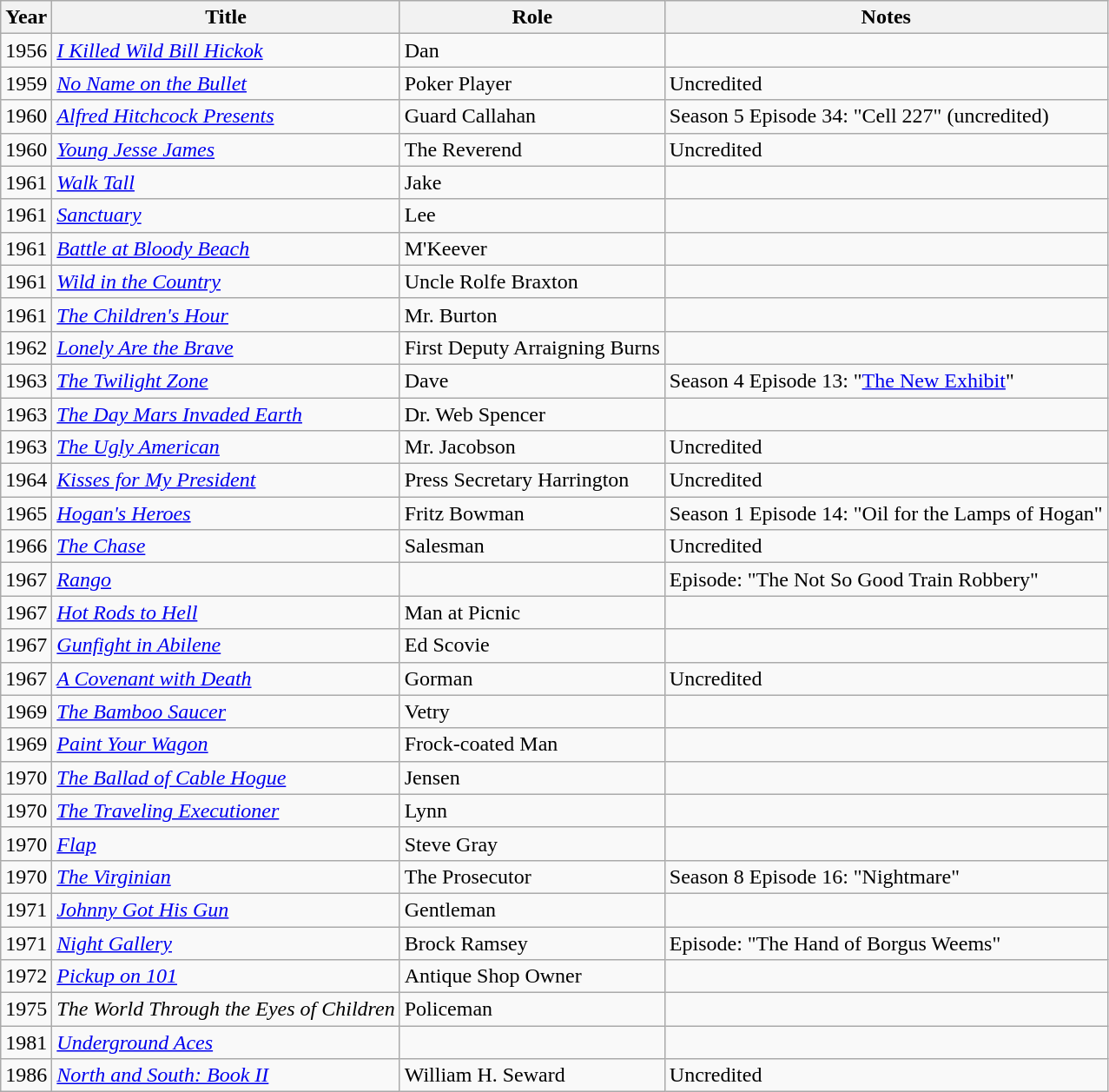<table class="wikitable">
<tr>
<th>Year</th>
<th>Title</th>
<th>Role</th>
<th>Notes</th>
</tr>
<tr>
<td>1956</td>
<td><em><a href='#'>I Killed Wild Bill Hickok</a></em></td>
<td>Dan</td>
<td></td>
</tr>
<tr>
<td>1959</td>
<td><em><a href='#'>No Name on the Bullet</a></em></td>
<td>Poker Player</td>
<td>Uncredited</td>
</tr>
<tr>
<td>1960</td>
<td><em><a href='#'>Alfred Hitchcock Presents</a></em></td>
<td>Guard Callahan</td>
<td>Season 5 Episode 34: "Cell 227" (uncredited)</td>
</tr>
<tr>
<td>1960</td>
<td><em><a href='#'>Young Jesse James</a></em></td>
<td>The Reverend</td>
<td>Uncredited</td>
</tr>
<tr>
<td>1961</td>
<td><em><a href='#'>Walk Tall</a></em></td>
<td>Jake</td>
<td></td>
</tr>
<tr>
<td>1961</td>
<td><em><a href='#'>Sanctuary</a></em></td>
<td>Lee</td>
<td></td>
</tr>
<tr>
<td>1961</td>
<td><em><a href='#'>Battle at Bloody Beach</a></em></td>
<td>M'Keever</td>
<td></td>
</tr>
<tr>
<td>1961</td>
<td><em><a href='#'>Wild in the Country</a></em></td>
<td>Uncle Rolfe Braxton</td>
<td></td>
</tr>
<tr>
<td>1961</td>
<td><em><a href='#'>The Children's Hour</a></em></td>
<td>Mr. Burton</td>
<td></td>
</tr>
<tr>
<td>1962</td>
<td><em><a href='#'>Lonely Are the Brave</a></em></td>
<td>First Deputy Arraigning Burns</td>
<td></td>
</tr>
<tr>
<td>1963</td>
<td><em><a href='#'>The Twilight Zone</a></em></td>
<td>Dave</td>
<td>Season 4 Episode 13: "<a href='#'>The New Exhibit</a>"</td>
</tr>
<tr>
<td>1963</td>
<td><em><a href='#'>The Day Mars Invaded Earth</a></em></td>
<td>Dr. Web Spencer</td>
<td></td>
</tr>
<tr>
<td>1963</td>
<td><em><a href='#'>The Ugly American</a></em></td>
<td>Mr. Jacobson</td>
<td>Uncredited</td>
</tr>
<tr>
<td>1964</td>
<td><em><a href='#'>Kisses for My President</a></em></td>
<td>Press Secretary Harrington</td>
<td>Uncredited</td>
</tr>
<tr>
<td>1965</td>
<td><em><a href='#'>Hogan's Heroes</a></em></td>
<td>Fritz Bowman</td>
<td>Season 1 Episode 14: "Oil for the Lamps of Hogan"</td>
</tr>
<tr>
<td>1966</td>
<td><em><a href='#'>The Chase</a></em></td>
<td>Salesman</td>
<td>Uncredited</td>
</tr>
<tr>
<td>1967</td>
<td><em><a href='#'>Rango</a></em></td>
<td></td>
<td>Episode: "The Not So Good Train Robbery"</td>
</tr>
<tr>
<td>1967</td>
<td><em><a href='#'>Hot Rods to Hell</a></em></td>
<td>Man at Picnic</td>
<td></td>
</tr>
<tr>
<td>1967</td>
<td><em><a href='#'>Gunfight in Abilene</a></em></td>
<td>Ed Scovie</td>
<td></td>
</tr>
<tr>
<td>1967</td>
<td><em><a href='#'>A Covenant with Death</a></em></td>
<td>Gorman</td>
<td>Uncredited</td>
</tr>
<tr>
<td>1969</td>
<td><em><a href='#'>The Bamboo Saucer</a></em></td>
<td>Vetry</td>
<td></td>
</tr>
<tr>
<td>1969</td>
<td><em><a href='#'>Paint Your Wagon</a></em></td>
<td>Frock-coated Man</td>
<td></td>
</tr>
<tr>
<td>1970</td>
<td><em><a href='#'>The Ballad of Cable Hogue</a></em></td>
<td>Jensen</td>
<td></td>
</tr>
<tr>
<td>1970</td>
<td><em><a href='#'>The Traveling Executioner</a></em></td>
<td>Lynn</td>
<td></td>
</tr>
<tr>
<td>1970</td>
<td><em><a href='#'>Flap</a></em></td>
<td>Steve Gray</td>
<td></td>
</tr>
<tr>
<td>1970</td>
<td><em><a href='#'>The Virginian</a></em></td>
<td>The Prosecutor</td>
<td>Season 8 Episode 16: "Nightmare"</td>
</tr>
<tr>
<td>1971</td>
<td><em><a href='#'>Johnny Got His Gun</a></em></td>
<td>Gentleman</td>
<td></td>
</tr>
<tr>
<td>1971</td>
<td><em><a href='#'>Night Gallery</a></em></td>
<td>Brock Ramsey</td>
<td>Episode: "The Hand of Borgus Weems"</td>
</tr>
<tr>
<td>1972</td>
<td><em><a href='#'>Pickup on 101</a></em></td>
<td>Antique Shop Owner</td>
<td></td>
</tr>
<tr>
<td>1975</td>
<td><em>The World Through the Eyes of Children</em></td>
<td>Policeman</td>
<td></td>
</tr>
<tr>
<td>1981</td>
<td><em><a href='#'>Underground Aces</a></em></td>
<td></td>
<td></td>
</tr>
<tr>
<td>1986</td>
<td><em><a href='#'>North and South: Book II</a> </em></td>
<td>William H. Seward</td>
<td>Uncredited</td>
</tr>
</table>
